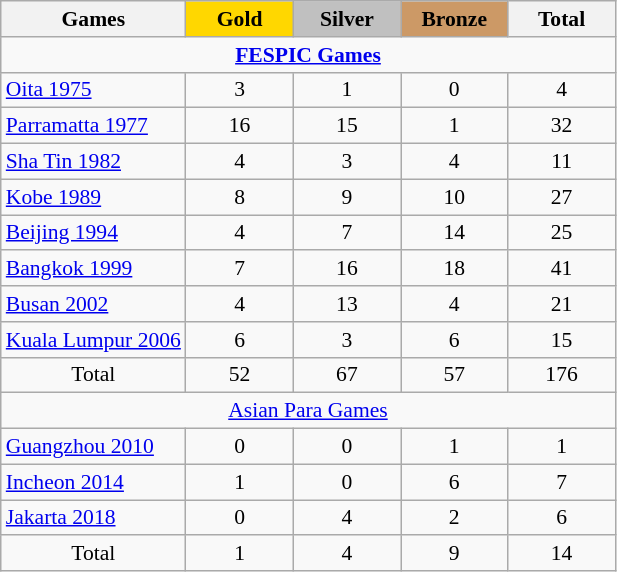<table class="wikitable" style="text-align:center; font-size:90%;">
<tr>
<th>Games</th>
<td style="background:gold; width:4.5em; font-weight:bold;">Gold</td>
<td style="background:silver; width:4.5em; font-weight:bold;">Silver</td>
<td style="background:#cc9966; width:4.5em; font-weight:bold;">Bronze</td>
<th style="width:4.5em; font-weight:bold;">Total</th>
</tr>
<tr>
<td colspan=5><strong><a href='#'>FESPIC Games</a></strong></td>
</tr>
<tr>
<td align=left><a href='#'>Oita 1975</a></td>
<td>3</td>
<td>1</td>
<td>0</td>
<td>4</td>
</tr>
<tr>
<td align=left><a href='#'>Parramatta 1977</a></td>
<td>16</td>
<td>15</td>
<td>1</td>
<td>32</td>
</tr>
<tr>
<td align=left>  <a href='#'>Sha Tin 1982</a></td>
<td>4</td>
<td>3</td>
<td>4</td>
<td>11</td>
</tr>
<tr>
<td align=left><a href='#'>Kobe 1989</a></td>
<td>8</td>
<td>9</td>
<td>10</td>
<td>27</td>
</tr>
<tr>
<td align=left><a href='#'>Beijing 1994</a></td>
<td>4</td>
<td>7</td>
<td>14</td>
<td>25</td>
</tr>
<tr>
<td align=left><a href='#'>Bangkok 1999</a></td>
<td>7</td>
<td>16</td>
<td>18</td>
<td>41</td>
</tr>
<tr>
<td align=left><a href='#'>Busan 2002</a></td>
<td>4</td>
<td>13</td>
<td>4</td>
<td>21</td>
</tr>
<tr>
<td align=left><a href='#'>Kuala Lumpur 2006</a></td>
<td>6</td>
<td>3</td>
<td>6</td>
<td>15</td>
</tr>
<tr>
<td>Total</td>
<td>52</td>
<td>67</td>
<td>57</td>
<td>176</td>
</tr>
<tr>
<td colspan=5><a href='#'>Asian Para Games</a></td>
</tr>
<tr>
<td align=left> <a href='#'>Guangzhou 2010</a></td>
<td>0</td>
<td>0</td>
<td>1</td>
<td>1</td>
</tr>
<tr>
<td align=left><a href='#'>Incheon 2014</a></td>
<td>1</td>
<td>0</td>
<td>6</td>
<td>7</td>
</tr>
<tr>
<td align=left><a href='#'>Jakarta 2018</a></td>
<td>0</td>
<td>4</td>
<td>2</td>
<td>6</td>
</tr>
<tr>
<td>Total</td>
<td>1</td>
<td>4</td>
<td>9</td>
<td>14</td>
</tr>
</table>
